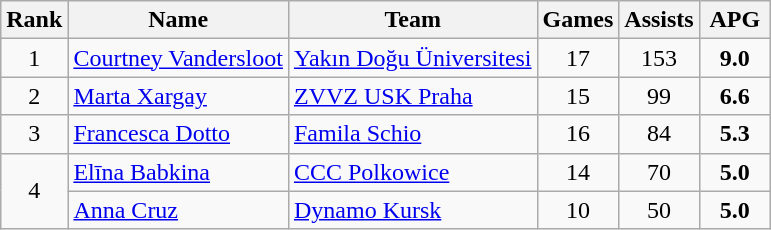<table class="wikitable" style="text-align: center;">
<tr>
<th>Rank</th>
<th>Name</th>
<th>Team</th>
<th>Games</th>
<th>Assists</th>
<th width=40>APG</th>
</tr>
<tr>
<td>1</td>
<td align="left"> <a href='#'>Courtney Vandersloot</a></td>
<td align="left"> <a href='#'>Yakın Doğu Üniversitesi</a></td>
<td>17</td>
<td>153</td>
<td><strong>9.0</strong></td>
</tr>
<tr>
<td>2</td>
<td align="left"> <a href='#'>Marta Xargay</a></td>
<td align="left"> <a href='#'>ZVVZ USK Praha</a></td>
<td>15</td>
<td>99</td>
<td><strong>6.6</strong></td>
</tr>
<tr>
<td>3</td>
<td align="left"> <a href='#'>Francesca Dotto</a></td>
<td align="left"> <a href='#'>Famila Schio</a></td>
<td>16</td>
<td>84</td>
<td><strong>5.3</strong></td>
</tr>
<tr>
<td rowspan=2>4</td>
<td align="left"> <a href='#'>Elīna Babkina</a></td>
<td align="left"> <a href='#'>CCC Polkowice</a></td>
<td>14</td>
<td>70</td>
<td><strong>5.0</strong></td>
</tr>
<tr>
<td align="left"> <a href='#'>Anna Cruz</a></td>
<td align="left"> <a href='#'>Dynamo Kursk</a></td>
<td>10</td>
<td>50</td>
<td><strong>5.0</strong></td>
</tr>
</table>
